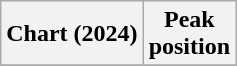<table class="wikitable plainrowheaders" style="text-align:center">
<tr>
<th scope="col">Chart (2024)</th>
<th scope="col">Peak<br>position</th>
</tr>
<tr>
</tr>
</table>
